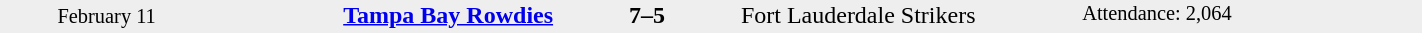<table style="width: 75%; background: #eeeeee;" cellspacing="0">
<tr>
<td style=font-size:85% align=center rowspan=3 width=15%>February 11</td>
<td width=24% align=right><strong><a href='#'>Tampa Bay Rowdies</a></strong></td>
<td align=center width=13%><strong>7–5</strong></td>
<td width=24%>Fort Lauderdale Strikers</td>
<td style=font-size:85% rowspan=3 valign=top>Attendance: 2,064</td>
</tr>
<tr style=font-size:85%>
<td align=right valign=top></td>
<td valign=top></td>
<td align=left valign=top></td>
</tr>
</table>
